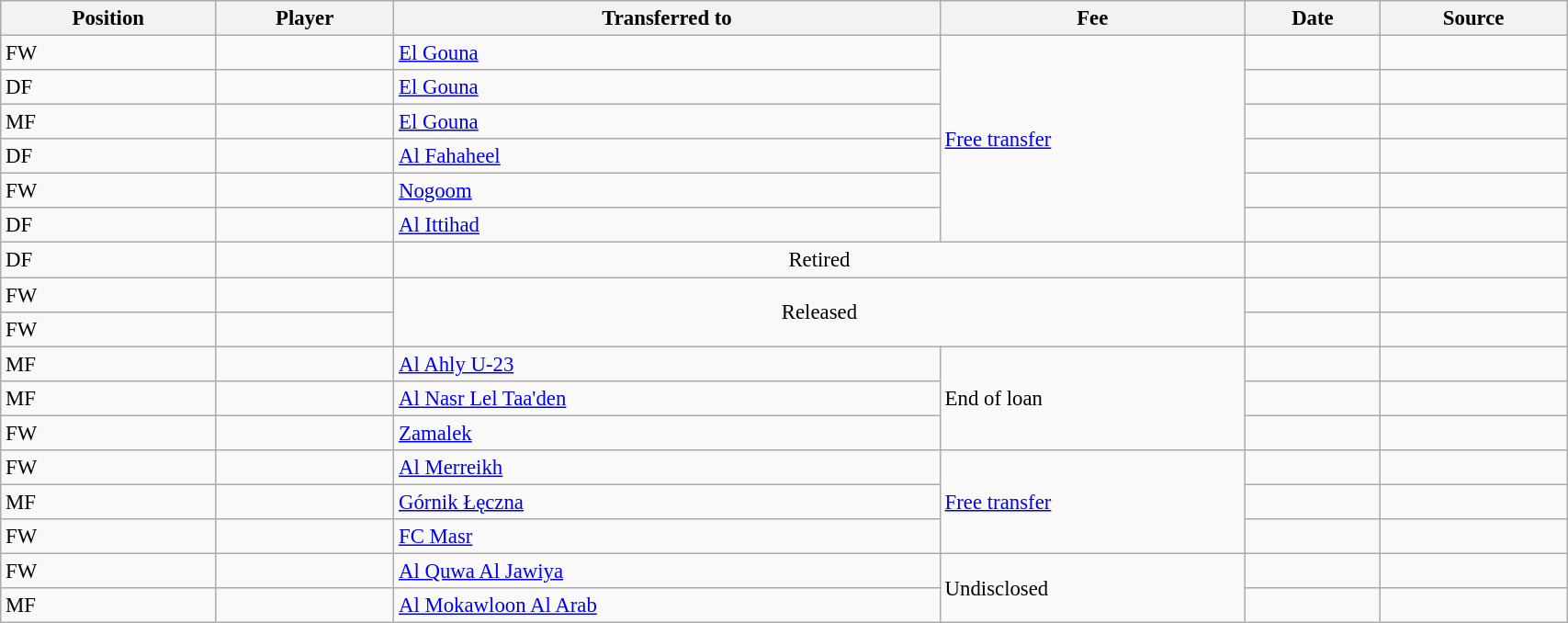<table class="wikitable sortable" style="width:90%; text-align:center; font-size:95%; text-align:left">
<tr>
<th>Position</th>
<th>Player</th>
<th>Transferred to</th>
<th>Fee</th>
<th>Date</th>
<th>Source</th>
</tr>
<tr>
<td>FW</td>
<td></td>
<td> <a href='#'>El Gouna</a></td>
<td rowspan=6><a href='#'>Free transfer</a></td>
<td></td>
<td></td>
</tr>
<tr>
<td>DF</td>
<td></td>
<td> <a href='#'>El Gouna</a></td>
<td></td>
<td></td>
</tr>
<tr>
<td>MF</td>
<td></td>
<td> <a href='#'>El Gouna</a></td>
<td></td>
<td></td>
</tr>
<tr>
<td>DF</td>
<td></td>
<td> <a href='#'>Al Fahaheel</a></td>
<td></td>
<td></td>
</tr>
<tr>
<td>FW</td>
<td></td>
<td> <a href='#'>Nogoom</a></td>
<td></td>
<td></td>
</tr>
<tr>
<td>DF</td>
<td></td>
<td> <a href='#'>Al Ittihad</a></td>
<td></td>
<td></td>
</tr>
<tr>
<td>DF</td>
<td></td>
<td colspan=2 style="text-align:center;">Retired</td>
<td></td>
<td></td>
</tr>
<tr>
<td>FW</td>
<td></td>
<td rowspan="2" colspan="2" style="text-align:center;">Released</td>
<td></td>
<td></td>
</tr>
<tr>
<td>FW</td>
<td></td>
<td></td>
<td></td>
</tr>
<tr>
<td>MF</td>
<td></td>
<td> <a href='#'>Al Ahly U-23</a></td>
<td rowspan=3>End of loan</td>
<td></td>
<td></td>
</tr>
<tr>
<td>MF</td>
<td></td>
<td> <a href='#'>Al Nasr Lel Taa'den</a></td>
<td></td>
<td></td>
</tr>
<tr>
<td>FW</td>
<td></td>
<td> <a href='#'>Zamalek</a></td>
<td></td>
<td></td>
</tr>
<tr>
<td>FW</td>
<td></td>
<td> <a href='#'>Al Merreikh</a></td>
<td rowspan=3><a href='#'>Free transfer</a></td>
<td></td>
<td></td>
</tr>
<tr>
<td>MF</td>
<td></td>
<td> <a href='#'>Górnik Łęczna</a></td>
<td></td>
<td></td>
</tr>
<tr>
<td>FW</td>
<td></td>
<td> <a href='#'>FC Masr</a></td>
<td></td>
<td></td>
</tr>
<tr>
<td>FW</td>
<td></td>
<td> <a href='#'>Al Quwa Al Jawiya</a></td>
<td rowspan=2>Undisclosed</td>
<td></td>
<td></td>
</tr>
<tr>
<td>MF</td>
<td></td>
<td> <a href='#'>Al Mokawloon Al Arab</a></td>
<td></td>
<td></td>
</tr>
</table>
